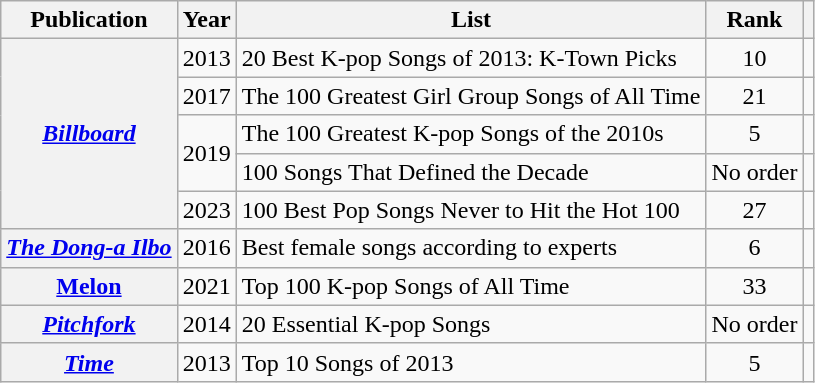<table class="sortable wikitable plainrowheaders">
<tr>
<th>Publication</th>
<th>Year</th>
<th>List</th>
<th>Rank</th>
<th class="unsortable"></th>
</tr>
<tr>
<th rowspan="5" scope="row"><em><a href='#'>Billboard</a></em></th>
<td align="center">2013</td>
<td>20 Best K-pop Songs of 2013: K-Town Picks</td>
<td align="center">10</td>
<td align="center"></td>
</tr>
<tr>
<td align="center">2017</td>
<td>The 100 Greatest Girl Group Songs of All Time</td>
<td align="center">21</td>
<td align="center"></td>
</tr>
<tr>
<td align="center" rowspan="2">2019</td>
<td>The 100 Greatest K-pop Songs of the 2010s</td>
<td align="center">5</td>
<td align="center"></td>
</tr>
<tr>
<td>100 Songs That Defined the Decade</td>
<td align="center">No order</td>
<td align="center"></td>
</tr>
<tr>
<td align="center">2023</td>
<td>100 Best Pop Songs Never to Hit the Hot 100</td>
<td align="center">27</td>
<td align="center"></td>
</tr>
<tr>
<th scope="row"><em><a href='#'>The Dong-a Ilbo</a></em></th>
<td align="center">2016</td>
<td>Best female songs according to experts</td>
<td align="center">6</td>
<td align="center"></td>
</tr>
<tr>
<th scope="row"><a href='#'>Melon</a></th>
<td align="center">2021</td>
<td>Top 100 K-pop Songs of All Time</td>
<td align="center">33</td>
<td align="center"></td>
</tr>
<tr>
<th scope="row"><a href='#'><em>Pitchfork</em></a></th>
<td align="center">2014</td>
<td>20 Essential K-pop Songs</td>
<td align="center">No order</td>
<td align="center"></td>
</tr>
<tr>
<th scope="row"><a href='#'><em>Time</em></a></th>
<td align="center">2013</td>
<td>Top 10 Songs of 2013</td>
<td align="center">5</td>
<td align="center"></td>
</tr>
</table>
